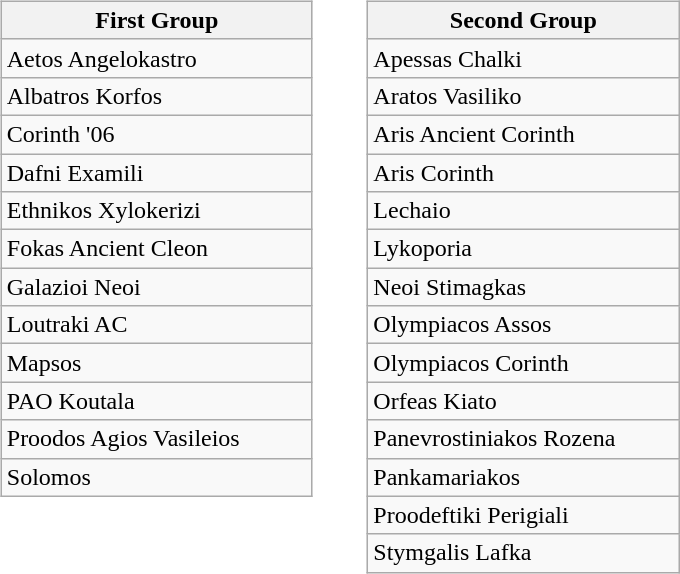<table>
<tr>
<td valign="top" width=50%><br><table class="wikitable" style="text-align:left;margin-left:1em;">
<tr>
<th width="200"><strong>First Group</strong></th>
</tr>
<tr>
<td>Aetos Angelokastro</td>
</tr>
<tr>
<td>Albatros Korfos</td>
</tr>
<tr>
<td>Corinth '06</td>
</tr>
<tr>
<td>Dafni Examili</td>
</tr>
<tr>
<td>Ethnikos Xylokerizi</td>
</tr>
<tr>
<td>Fokas Ancient Cleon</td>
</tr>
<tr>
<td>Galazioi Neoi</td>
</tr>
<tr>
<td>Loutraki AC</td>
</tr>
<tr>
<td>Mapsos</td>
</tr>
<tr>
<td>PAO Koutala</td>
</tr>
<tr>
<td>Proodos Agios Vasileios</td>
</tr>
<tr>
<td>Solomos</td>
</tr>
</table>
</td>
<td valign="top" width=50%><br><table class="wikitable" style="text-align:left;margin-left:1em;">
<tr>
<th width="200"><strong>Second Group</strong></th>
</tr>
<tr>
<td>Apessas Chalki</td>
</tr>
<tr>
<td>Aratos Vasiliko</td>
</tr>
<tr>
<td>Aris Ancient Corinth</td>
</tr>
<tr>
<td>Aris Corinth</td>
</tr>
<tr>
<td>Lechaio</td>
</tr>
<tr>
<td>Lykoporia</td>
</tr>
<tr>
<td>Neoi Stimagkas</td>
</tr>
<tr>
<td>Olympiacos Assos</td>
</tr>
<tr>
<td>Olympiacos Corinth</td>
</tr>
<tr>
<td>Orfeas Kiato</td>
</tr>
<tr>
<td>Panevrostiniakos Rozena</td>
</tr>
<tr>
<td>Pankamariakos</td>
</tr>
<tr>
<td>Proodeftiki Perigiali</td>
</tr>
<tr>
<td>Stymgalis Lafka</td>
</tr>
</table>
</td>
</tr>
</table>
